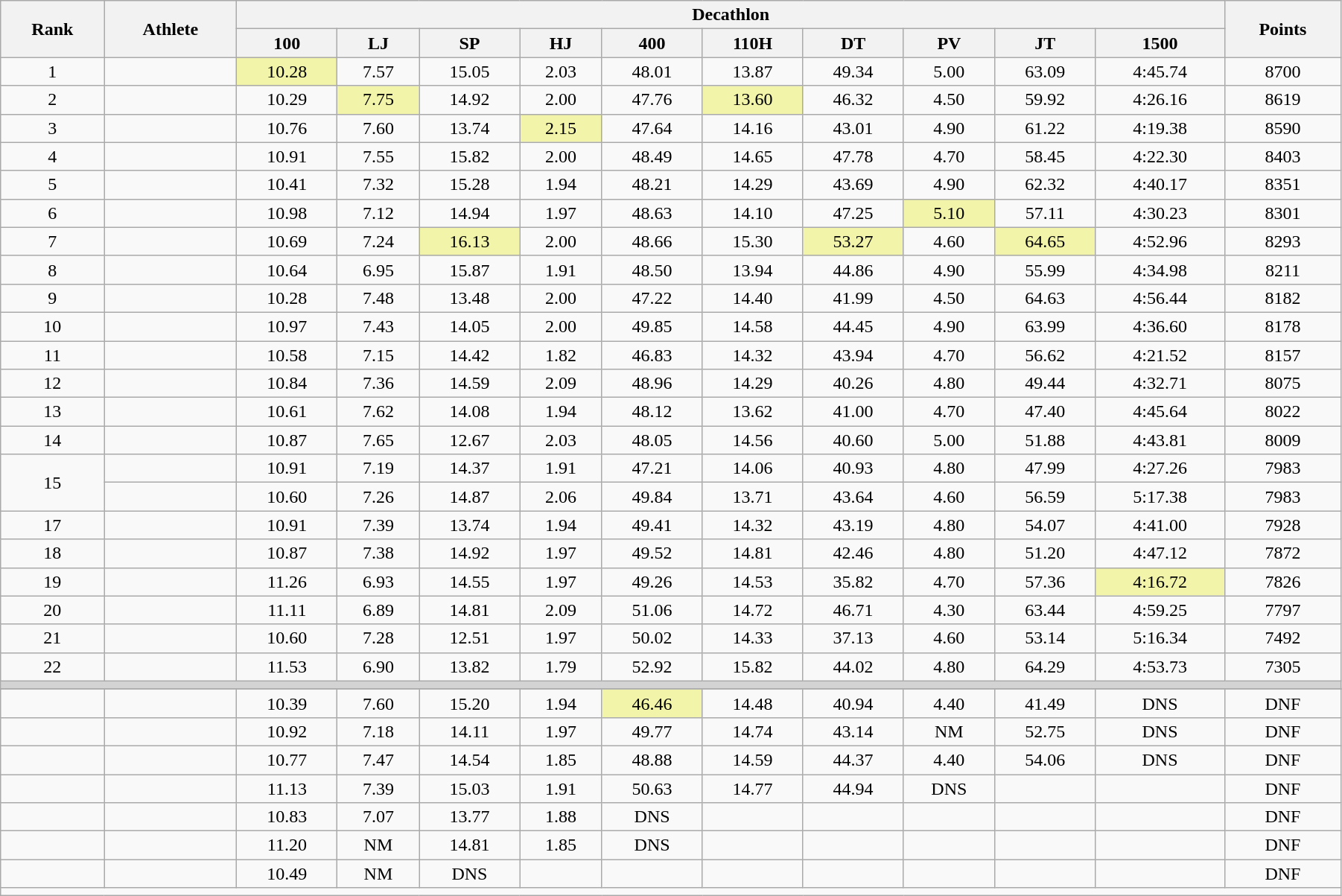<table width="95%" class="wikitable sortable" style=" text-align:center; font-size:100%;">
<tr>
<th rowspan="2">Rank</th>
<th rowspan="2" class=unsortable>Athlete</th>
<th colspan="10">Decathlon</th>
<th rowspan="2">Points</th>
</tr>
<tr>
<th>100</th>
<th>LJ</th>
<th>SP</th>
<th>HJ</th>
<th>400</th>
<th>110H</th>
<th>DT</th>
<th>PV</th>
<th>JT</th>
<th>1500</th>
</tr>
<tr>
<td>1</td>
<td align="left"></td>
<td bgcolor="#f2f5a9">10.28</td>
<td>7.57</td>
<td>15.05</td>
<td>2.03</td>
<td>48.01</td>
<td>13.87</td>
<td>49.34</td>
<td>5.00</td>
<td>63.09</td>
<td>4:45.74</td>
<td>8700 </td>
</tr>
<tr>
<td>2</td>
<td align="left"></td>
<td>10.29</td>
<td bgcolor="#f2f5a9">7.75</td>
<td>14.92</td>
<td>2.00</td>
<td>47.76</td>
<td bgcolor="#f2f5a9">13.60</td>
<td>46.32</td>
<td>4.50</td>
<td>59.92</td>
<td>4:26.16</td>
<td>8619 </td>
</tr>
<tr>
<td>3</td>
<td align="left"></td>
<td>10.76</td>
<td>7.60</td>
<td>13.74</td>
<td bgcolor="#f2f5a9">2.15</td>
<td>47.64</td>
<td>14.16</td>
<td>43.01</td>
<td>4.90</td>
<td>61.22</td>
<td>4:19.38</td>
<td>8590 </td>
</tr>
<tr>
<td>4</td>
<td align="left"></td>
<td>10.91</td>
<td>7.55</td>
<td>15.82</td>
<td>2.00</td>
<td>48.49</td>
<td>14.65</td>
<td>47.78</td>
<td>4.70</td>
<td>58.45</td>
<td>4:22.30</td>
<td>8403</td>
</tr>
<tr>
<td>5</td>
<td align="left"></td>
<td>10.41</td>
<td>7.32</td>
<td>15.28</td>
<td>1.94</td>
<td>48.21</td>
<td>14.29</td>
<td>43.69</td>
<td>4.90</td>
<td>62.32</td>
<td>4:40.17</td>
<td>8351 </td>
</tr>
<tr>
<td>6</td>
<td align="left"></td>
<td>10.98</td>
<td>7.12</td>
<td>14.94</td>
<td>1.97</td>
<td>48.63</td>
<td>14.10</td>
<td>47.25</td>
<td bgcolor="#f2f5a9">5.10</td>
<td>57.11</td>
<td>4:30.23</td>
<td>8301 </td>
</tr>
<tr>
<td>7</td>
<td align="left"></td>
<td>10.69</td>
<td>7.24</td>
<td bgcolor="#f2f5a9">16.13</td>
<td>2.00</td>
<td>48.66</td>
<td>15.30</td>
<td bgcolor="#f2f5a9">53.27</td>
<td>4.60</td>
<td bgcolor="#f2f5a9">64.65</td>
<td>4:52.96</td>
<td>8293 </td>
</tr>
<tr>
<td>8</td>
<td align="left"></td>
<td>10.64</td>
<td>6.95</td>
<td>15.87</td>
<td>1.91</td>
<td>48.50</td>
<td>13.94</td>
<td>44.86</td>
<td>4.90</td>
<td>55.99</td>
<td>4:34.98</td>
<td>8211 </td>
</tr>
<tr>
<td>9</td>
<td align="left"></td>
<td>10.28</td>
<td>7.48</td>
<td>13.48</td>
<td>2.00</td>
<td>47.22</td>
<td>14.40</td>
<td>41.99</td>
<td>4.50</td>
<td>64.63</td>
<td>4:56.44</td>
<td>8182 </td>
</tr>
<tr>
<td>10</td>
<td align="left"></td>
<td>10.97</td>
<td>7.43</td>
<td>14.05</td>
<td>2.00</td>
<td>49.85</td>
<td>14.58</td>
<td>44.45</td>
<td>4.90</td>
<td>63.99</td>
<td>4:36.60</td>
<td>8178 </td>
</tr>
<tr>
<td>11</td>
<td align="left"></td>
<td>10.58</td>
<td>7.15</td>
<td>14.42</td>
<td>1.82</td>
<td>46.83</td>
<td>14.32</td>
<td>43.94</td>
<td>4.70</td>
<td>56.62</td>
<td>4:21.52</td>
<td>8157 </td>
</tr>
<tr>
<td>12</td>
<td align="left"></td>
<td>10.84</td>
<td>7.36</td>
<td>14.59</td>
<td>2.09</td>
<td>48.96</td>
<td>14.29</td>
<td>40.26</td>
<td>4.80</td>
<td>49.44</td>
<td>4:32.71</td>
<td>8075 </td>
</tr>
<tr>
<td>13</td>
<td align="left"></td>
<td>10.61</td>
<td>7.62</td>
<td>14.08</td>
<td>1.94</td>
<td>48.12</td>
<td>13.62</td>
<td>41.00</td>
<td>4.70</td>
<td>47.40</td>
<td>4:45.64</td>
<td>8022 </td>
</tr>
<tr>
<td>14</td>
<td align="left"></td>
<td>10.87</td>
<td>7.65</td>
<td>12.67</td>
<td>2.03</td>
<td>48.05</td>
<td>14.56</td>
<td>40.60</td>
<td>5.00</td>
<td>51.88</td>
<td>4:43.81</td>
<td>8009 </td>
</tr>
<tr>
<td rowspan=2>15</td>
<td align="left"></td>
<td>10.91</td>
<td>7.19</td>
<td>14.37</td>
<td>1.91</td>
<td>47.21</td>
<td>14.06</td>
<td>40.93</td>
<td>4.80</td>
<td>47.99</td>
<td>4:27.26</td>
<td>7983 </td>
</tr>
<tr>
<td align="left"></td>
<td>10.60</td>
<td>7.26</td>
<td>14.87</td>
<td>2.06</td>
<td>49.84</td>
<td>13.71</td>
<td>43.64</td>
<td>4.60</td>
<td>56.59</td>
<td>5:17.38</td>
<td>7983 </td>
</tr>
<tr>
<td>17</td>
<td align="left"></td>
<td>10.91</td>
<td>7.39</td>
<td>13.74</td>
<td>1.94</td>
<td>49.41</td>
<td>14.32</td>
<td>43.19</td>
<td>4.80</td>
<td>54.07</td>
<td>4:41.00</td>
<td>7928 </td>
</tr>
<tr>
<td>18</td>
<td align="left"></td>
<td>10.87</td>
<td>7.38</td>
<td>14.92</td>
<td>1.97</td>
<td>49.52</td>
<td>14.81</td>
<td>42.46</td>
<td>4.80</td>
<td>51.20</td>
<td>4:47.12</td>
<td>7872 </td>
</tr>
<tr>
<td>19</td>
<td align="left"></td>
<td>11.26</td>
<td>6.93</td>
<td>14.55</td>
<td>1.97</td>
<td>49.26</td>
<td>14.53</td>
<td>35.82</td>
<td>4.70</td>
<td>57.36</td>
<td bgcolor="#f2f5a9">4:16.72</td>
<td>7826</td>
</tr>
<tr>
<td>20</td>
<td align="left"></td>
<td>11.11</td>
<td>6.89</td>
<td>14.81</td>
<td>2.09</td>
<td>51.06</td>
<td>14.72</td>
<td>46.71</td>
<td>4.30</td>
<td>63.44</td>
<td>4:59.25</td>
<td>7797 </td>
</tr>
<tr>
<td>21</td>
<td align="left"></td>
<td>10.60</td>
<td>7.28</td>
<td>12.51</td>
<td>1.97</td>
<td>50.02</td>
<td>14.33</td>
<td>37.13</td>
<td>4.60</td>
<td>53.14</td>
<td>5:16.34</td>
<td>7492</td>
</tr>
<tr>
<td>22</td>
<td align="left"></td>
<td>11.53</td>
<td>6.90</td>
<td>13.82</td>
<td>1.79</td>
<td>52.92</td>
<td>15.82</td>
<td>44.02</td>
<td>4.80</td>
<td>64.29</td>
<td>4:53.73</td>
<td>7305 </td>
</tr>
<tr>
<td bgcolor="lightgray" colspan="13"></td>
</tr>
<tr>
</tr>
<tr>
<td></td>
<td align="left"></td>
<td>10.39</td>
<td>7.60</td>
<td>15.20</td>
<td>1.94</td>
<td bgcolor="#f2f5a9">46.46</td>
<td>14.48</td>
<td>40.94</td>
<td>4.40</td>
<td>41.49</td>
<td>DNS</td>
<td>DNF</td>
</tr>
<tr>
<td></td>
<td align="left"></td>
<td>10.92</td>
<td>7.18</td>
<td>14.11</td>
<td>1.97</td>
<td>49.77</td>
<td>14.74</td>
<td>43.14</td>
<td>NM</td>
<td>52.75</td>
<td>DNS</td>
<td>DNF</td>
</tr>
<tr>
<td></td>
<td align="left"></td>
<td>10.77</td>
<td>7.47</td>
<td>14.54</td>
<td>1.85</td>
<td>48.88</td>
<td>14.59</td>
<td>44.37</td>
<td>4.40</td>
<td>54.06</td>
<td>DNS</td>
<td>DNF</td>
</tr>
<tr>
<td></td>
<td align="left"></td>
<td>11.13</td>
<td>7.39</td>
<td>15.03</td>
<td>1.91</td>
<td>50.63</td>
<td>14.77</td>
<td>44.94</td>
<td>DNS</td>
<td></td>
<td></td>
<td>DNF</td>
</tr>
<tr>
<td></td>
<td align="left"></td>
<td>10.83</td>
<td>7.07</td>
<td>13.77</td>
<td>1.88</td>
<td>DNS</td>
<td></td>
<td></td>
<td></td>
<td></td>
<td></td>
<td>DNF</td>
</tr>
<tr>
<td></td>
<td align="left"></td>
<td>11.20</td>
<td>NM</td>
<td>14.81</td>
<td>1.85</td>
<td>DNS</td>
<td></td>
<td></td>
<td></td>
<td></td>
<td></td>
<td>DNF</td>
</tr>
<tr>
<td></td>
<td align="left"></td>
<td>10.49</td>
<td>NM</td>
<td>DNS</td>
<td></td>
<td></td>
<td></td>
<td></td>
<td></td>
<td></td>
<td></td>
<td>DNF</td>
</tr>
<tr>
<td colspan="13"></td>
</tr>
</table>
